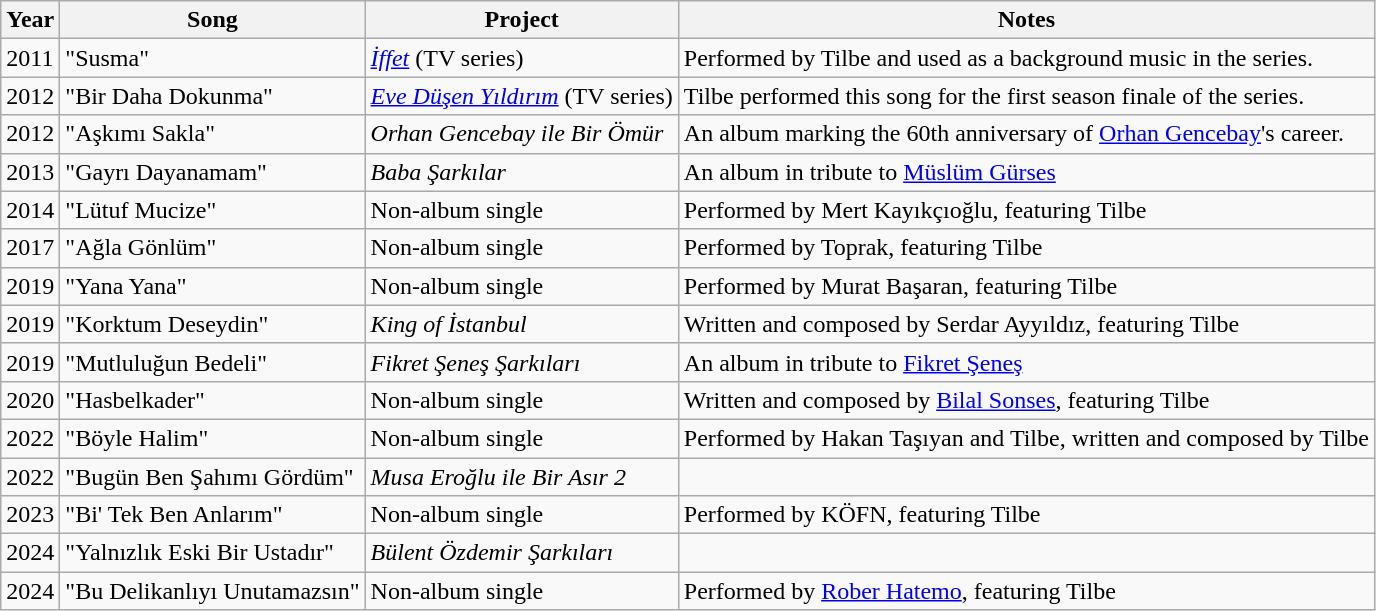<table class="wikitable">
<tr>
<th>Year</th>
<th>Song</th>
<th>Project</th>
<th>Notes</th>
</tr>
<tr>
<td>2011</td>
<td>"Susma"</td>
<td><em><a href='#'>İffet</a></em> (TV series)</td>
<td>Performed by Tilbe and used as a background music in the series.</td>
</tr>
<tr>
<td>2012</td>
<td>"Bir Daha Dokunma"</td>
<td><em><a href='#'>Eve Düşen Yıldırım</a></em> (TV series)</td>
<td>Tilbe performed this song for the first season finale of the series.</td>
</tr>
<tr>
<td>2012</td>
<td>"Aşkımı Sakla"</td>
<td><em>Orhan Gencebay ile Bir Ömür</em></td>
<td>An album marking the 60th anniversary of <a href='#'>Orhan Gencebay</a>'s career.</td>
</tr>
<tr>
<td>2013</td>
<td>"Gayrı Dayanamam"</td>
<td><em>Baba Şarkılar</em></td>
<td>An album in tribute to <a href='#'>Müslüm Gürses</a></td>
</tr>
<tr>
<td>2014</td>
<td>"Lütuf Mucize"</td>
<td>Non-album single</td>
<td>Performed by Mert Kayıkçıoğlu, featuring Tilbe</td>
</tr>
<tr>
<td>2017</td>
<td>"Ağla Gönlüm"</td>
<td>Non-album single</td>
<td>Performed by Toprak, featuring Tilbe</td>
</tr>
<tr>
<td>2019</td>
<td>"Yana Yana"</td>
<td>Non-album single</td>
<td>Performed by Murat Başaran, featuring Tilbe</td>
</tr>
<tr>
<td>2019</td>
<td>"Korktum Deseydin"</td>
<td><em>King of İstanbul</em></td>
<td>Written and composed by Serdar Ayyıldız, featuring Tilbe</td>
</tr>
<tr>
<td>2019</td>
<td>"Mutluluğun Bedeli"</td>
<td><em>Fikret Şeneş Şarkıları</em></td>
<td>An album in tribute to <a href='#'>Fikret Şeneş</a></td>
</tr>
<tr>
<td>2020</td>
<td>"Hasbelkader"</td>
<td>Non-album single</td>
<td>Written and composed by <a href='#'>Bilal Sonses</a>, featuring Tilbe</td>
</tr>
<tr>
<td>2022</td>
<td>"Böyle Halim"</td>
<td>Non-album single</td>
<td>Performed by Hakan Taşıyan and Tilbe, written and composed by Tilbe</td>
</tr>
<tr>
<td>2022</td>
<td>"Bugün Ben Şahımı Gördüm"</td>
<td><em>Musa Eroğlu ile Bir Asır 2</em></td>
<td></td>
</tr>
<tr>
<td>2023</td>
<td>"Bi' Tek Ben Anlarım"</td>
<td>Non-album single</td>
<td>Performed by KÖFN, featuring Tilbe</td>
</tr>
<tr>
<td>2024</td>
<td>"Yalnızlık Eski Bir Ustadır"</td>
<td><em>Bülent Özdemir Şarkıları</em></td>
<td></td>
</tr>
<tr>
<td>2024</td>
<td>"Bu Delikanlıyı Unutamazsın"</td>
<td>Non-album single</td>
<td>Performed by <a href='#'>Rober Hatemo</a>, featuring Tilbe</td>
</tr>
</table>
